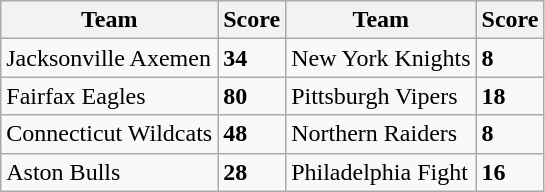<table class="wikitable">
<tr>
<th>Team</th>
<th>Score</th>
<th>Team</th>
<th>Score</th>
</tr>
<tr>
<td>Jacksonville Axemen</td>
<td><strong>34</strong></td>
<td>New York Knights</td>
<td><strong>8</strong></td>
</tr>
<tr>
<td>Fairfax Eagles</td>
<td><strong>80</strong></td>
<td>Pittsburgh Vipers</td>
<td><strong>18</strong></td>
</tr>
<tr>
<td>Connecticut Wildcats</td>
<td><strong>48</strong></td>
<td>Northern Raiders</td>
<td><strong>8</strong></td>
</tr>
<tr>
<td>Aston Bulls</td>
<td><strong>28</strong></td>
<td>Philadelphia Fight</td>
<td><strong>16</strong></td>
</tr>
</table>
